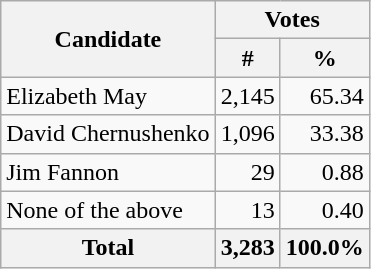<table class="wikitable">
<tr>
<th rowspan=2>Candidate</th>
<th colspan=2>Votes</th>
</tr>
<tr>
<th>#</th>
<th>%</th>
</tr>
<tr>
<td>Elizabeth May</td>
<td align=right>2,145</td>
<td align=right>65.34</td>
</tr>
<tr>
<td>David Chernushenko</td>
<td align=right>1,096</td>
<td align=right>33.38</td>
</tr>
<tr>
<td>Jim Fannon</td>
<td align=right>29</td>
<td align=right>0.88</td>
</tr>
<tr>
<td>None of the above</td>
<td align=right>13</td>
<td align=right>0.40</td>
</tr>
<tr>
<th>Total</th>
<th align=right>3,283</th>
<th align=right>100.0%</th>
</tr>
</table>
